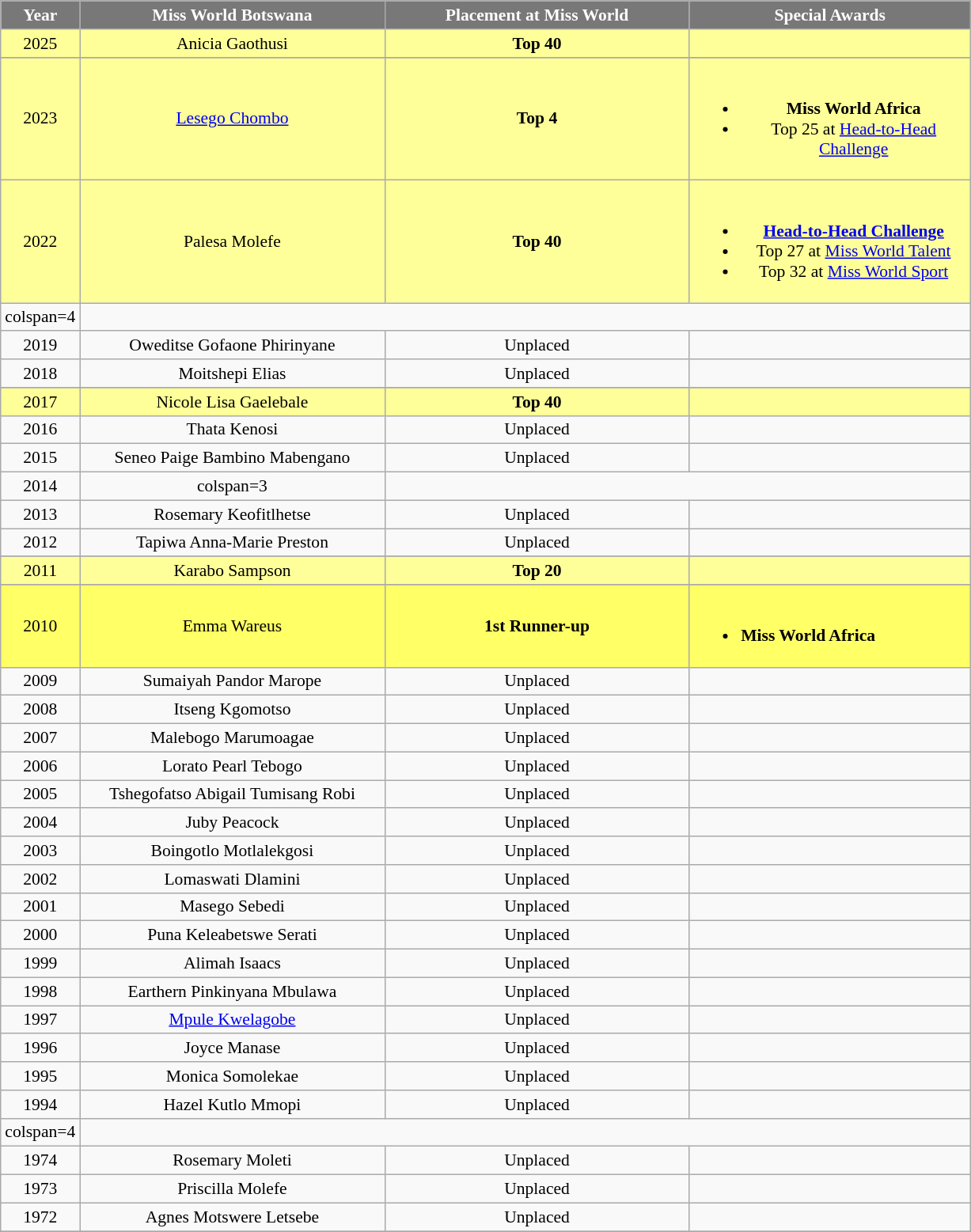<table class="wikitable" style="font-size: 90%; text-align:center">
<tr>
<th width="60" style="background-color:#787878;color:#FFFFFF;">Year</th>
<th width="250" style="background-color:#787878;color:#FFFFFF;">Miss World Botswana</th>
<th width="250" style="background-color:#787878;color:#FFFFFF;">Placement at Miss World</th>
<th width="230" style="background-color:#787878;color:#FFFFFF;">Special Awards</th>
</tr>
<tr style="background-color:#FFFF99; ">
<td>2025</td>
<td>Anicia Gaothusi</td>
<td><strong>Top 40</strong></td>
<td></td>
</tr>
<tr>
</tr>
<tr style="background-color:#FFFF99">
<td>2023</td>
<td><a href='#'>Lesego Chombo</a></td>
<td><strong>Top 4</strong></td>
<td><br><ul><li><strong>Miss World Africa</strong></li><li>Top 25 at <a href='#'>Head-to-Head Challenge</a></li></ul></td>
</tr>
<tr style="background-color:#FFFF99">
<td>2022</td>
<td>Palesa Molefe</td>
<td><strong>Top 40</strong></td>
<td><br><ul><li><strong><a href='#'>Head-to-Head Challenge</a></strong></li><li>Top 27 at <a href='#'>Miss World Talent</a></li><li>Top 32 at <a href='#'>Miss World Sport</a></li></ul></td>
</tr>
<tr>
<td>colspan=4 </td>
</tr>
<tr>
<td>2019</td>
<td>Oweditse Gofaone Phirinyane</td>
<td>Unplaced</td>
<td></td>
</tr>
<tr>
<td>2018</td>
<td>Moitshepi Elias</td>
<td>Unplaced</td>
<td></td>
</tr>
<tr>
</tr>
<tr style="background-color:#FFFF99">
<td>2017</td>
<td>Nicole Lisa Gaelebale</td>
<td><strong>Top 40</strong></td>
<td></td>
</tr>
<tr>
<td>2016</td>
<td>Thata Kenosi</td>
<td>Unplaced</td>
<td></td>
</tr>
<tr>
<td>2015</td>
<td>Seneo Paige Bambino Mabengano</td>
<td>Unplaced</td>
<td></td>
</tr>
<tr>
<td>2014</td>
<td>colspan=3 </td>
</tr>
<tr>
<td>2013</td>
<td>Rosemary Keofitlhetse</td>
<td>Unplaced</td>
<td></td>
</tr>
<tr>
<td>2012</td>
<td>Tapiwa Anna-Marie Preston</td>
<td>Unplaced</td>
<td></td>
</tr>
<tr>
</tr>
<tr style="background-color:#FFFF99">
<td>2011</td>
<td>Karabo Sampson</td>
<td><strong>Top 20</strong></td>
<td></td>
</tr>
<tr>
</tr>
<tr style="background-color:#FFFF66">
<td>2010</td>
<td>Emma Wareus</td>
<td><strong>1st Runner-up</strong></td>
<td align="left"><br><ul><li><strong>Miss World Africa</strong></li></ul></td>
</tr>
<tr>
<td>2009</td>
<td>Sumaiyah Pandor Marope</td>
<td>Unplaced</td>
<td></td>
</tr>
<tr>
<td>2008</td>
<td>Itseng Kgomotso</td>
<td>Unplaced</td>
<td></td>
</tr>
<tr>
<td>2007</td>
<td>Malebogo Marumoagae</td>
<td>Unplaced</td>
<td></td>
</tr>
<tr>
<td>2006</td>
<td>Lorato Pearl Tebogo</td>
<td>Unplaced</td>
<td></td>
</tr>
<tr>
<td>2005</td>
<td>Tshegofatso Abigail Tumisang Robi</td>
<td>Unplaced</td>
<td></td>
</tr>
<tr>
<td>2004</td>
<td>Juby Peacock</td>
<td>Unplaced</td>
<td></td>
</tr>
<tr>
<td>2003</td>
<td>Boingotlo Motlalekgosi</td>
<td>Unplaced</td>
<td></td>
</tr>
<tr>
<td>2002</td>
<td>Lomaswati Dlamini</td>
<td>Unplaced</td>
<td></td>
</tr>
<tr>
<td>2001</td>
<td>Masego Sebedi</td>
<td>Unplaced</td>
<td></td>
</tr>
<tr>
<td>2000</td>
<td>Puna Keleabetswe Serati</td>
<td>Unplaced</td>
<td></td>
</tr>
<tr>
<td>1999</td>
<td>Alimah Isaacs</td>
<td>Unplaced</td>
<td></td>
</tr>
<tr>
<td>1998</td>
<td>Earthern Pinkinyana Mbulawa</td>
<td>Unplaced</td>
<td></td>
</tr>
<tr>
<td>1997</td>
<td><a href='#'>Mpule Kwelagobe</a></td>
<td>Unplaced</td>
<td></td>
</tr>
<tr>
<td>1996</td>
<td>Joyce Manase</td>
<td>Unplaced</td>
<td></td>
</tr>
<tr>
<td>1995</td>
<td>Monica Somolekae</td>
<td>Unplaced</td>
<td></td>
</tr>
<tr>
<td>1994</td>
<td>Hazel Kutlo Mmopi</td>
<td>Unplaced</td>
<td></td>
</tr>
<tr>
<td>colspan=4 </td>
</tr>
<tr>
<td>1974</td>
<td>Rosemary Moleti</td>
<td>Unplaced</td>
<td></td>
</tr>
<tr>
<td>1973</td>
<td>Priscilla Molefe</td>
<td>Unplaced</td>
<td></td>
</tr>
<tr>
<td>1972</td>
<td>Agnes Motswere Letsebe</td>
<td>Unplaced</td>
<td></td>
</tr>
<tr>
</tr>
</table>
